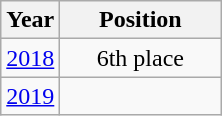<table class="wikitable" style="text-align: center;">
<tr>
<th>Year</th>
<th width="100">Position</th>
</tr>
<tr>
<td> <a href='#'>2018</a></td>
<td>6th place</td>
</tr>
<tr>
<td> <a href='#'>2019</a></td>
<td></td>
</tr>
</table>
